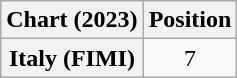<table class="wikitable sortable plainrowheaders" style="text-align:center">
<tr>
<th scope="col">Chart (2023)</th>
<th scope="col">Position</th>
</tr>
<tr>
<th scope="row">Italy (FIMI)</th>
<td>7</td>
</tr>
</table>
